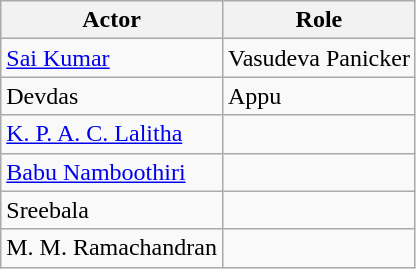<table class="wikitable" border="1">
<tr>
<th>Actor</th>
<th>Role</th>
</tr>
<tr>
<td><a href='#'>Sai Kumar</a></td>
<td>Vasudeva Panicker</td>
</tr>
<tr>
<td>Devdas</td>
<td>Appu</td>
</tr>
<tr>
<td><a href='#'>K. P. A. C. Lalitha</a></td>
<td></td>
</tr>
<tr>
<td><a href='#'>Babu Namboothiri</a></td>
<td></td>
</tr>
<tr>
<td>Sreebala</td>
<td></td>
</tr>
<tr>
<td>M. M. Ramachandran</td>
<td></td>
</tr>
</table>
